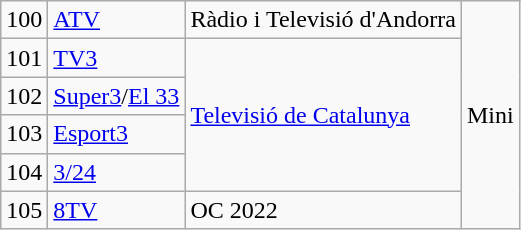<table class="wikitable">
<tr>
<td>100</td>
<td><a href='#'>ATV</a></td>
<td>Ràdio i Televisió d'Andorra</td>
<td rowspan="6">Mini</td>
</tr>
<tr>
<td>101</td>
<td><a href='#'>TV3</a></td>
<td rowspan="4"><a href='#'>Televisió de Catalunya</a></td>
</tr>
<tr>
<td>102</td>
<td><a href='#'>Super3</a>/<a href='#'>El 33</a></td>
</tr>
<tr>
<td>103</td>
<td><a href='#'>Esport3</a></td>
</tr>
<tr>
<td>104</td>
<td><a href='#'>3/24</a></td>
</tr>
<tr>
<td>105</td>
<td><a href='#'>8TV</a></td>
<td>OC 2022</td>
</tr>
</table>
